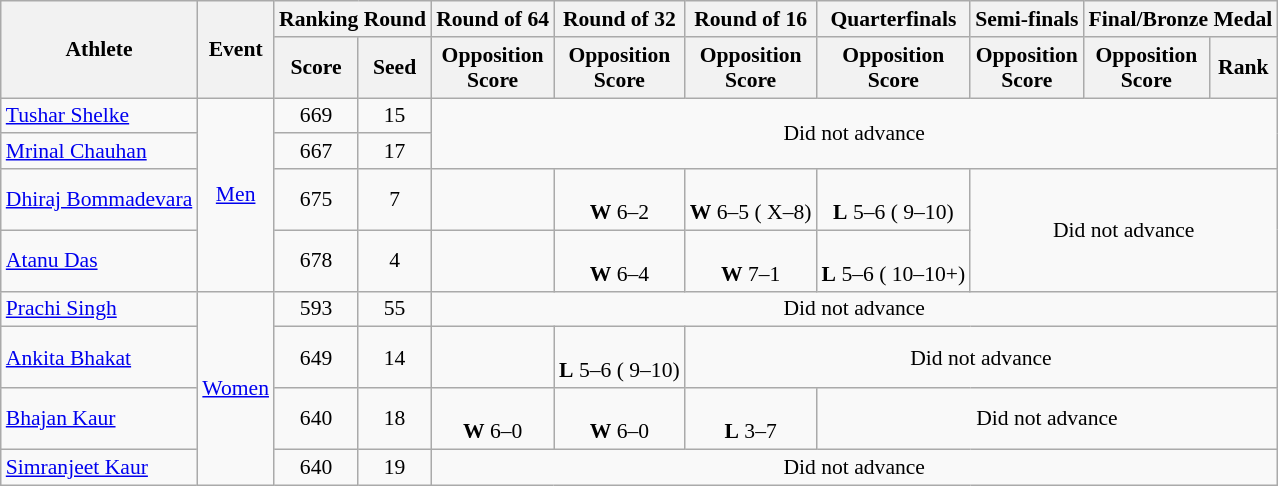<table class="wikitable" style="text-align:center; font-size:90%">
<tr>
<th rowspan="2">Athlete</th>
<th rowspan="2">Event</th>
<th colspan="2">Ranking Round</th>
<th>Round of 64</th>
<th>Round of 32</th>
<th>Round of 16</th>
<th>Quarterfinals</th>
<th>Semi-finals</th>
<th colspan="2">Final/Bronze Medal</th>
</tr>
<tr>
<th>Score</th>
<th>Seed</th>
<th>Opposition<br>Score</th>
<th>Opposition<br>Score</th>
<th>Opposition<br>Score</th>
<th>Opposition<br>Score</th>
<th>Opposition<br>Score</th>
<th>Opposition<br>Score</th>
<th>Rank</th>
</tr>
<tr>
<td align=left><a href='#'>Tushar Shelke</a></td>
<td rowspan="4"><a href='#'>Men</a></td>
<td>669</td>
<td>15</td>
<td colspan="7" rowspan="2">Did not advance</td>
</tr>
<tr>
<td align=left><a href='#'>Mrinal Chauhan</a></td>
<td>667</td>
<td>17</td>
</tr>
<tr>
<td align=left><a href='#'>Dhiraj Bommadevara</a></td>
<td>675</td>
<td>7</td>
<td></td>
<td><br><strong>W</strong> 6–2</td>
<td><br> <strong>W</strong> 6–5 ( X–8)</td>
<td><br><strong>L</strong> 5–6 ( 9–10)</td>
<td colspan="3" rowspan="2">Did not advance</td>
</tr>
<tr>
<td align=left><a href='#'>Atanu Das</a></td>
<td>678</td>
<td>4</td>
<td></td>
<td><br> <strong>W</strong> 6–4</td>
<td><br><strong>W</strong> 7–1</td>
<td><br><strong>L</strong> 5–6 ( 10–10+)</td>
</tr>
<tr>
<td align=left><a href='#'>Prachi Singh</a></td>
<td rowspan="4"><a href='#'>Women</a></td>
<td>593</td>
<td>55</td>
<td colspan="7">Did not advance</td>
</tr>
<tr>
<td align=left><a href='#'>Ankita Bhakat</a></td>
<td>649</td>
<td>14</td>
<td></td>
<td><br> <strong>L</strong> 5–6 ( 9–10)</td>
<td colspan="5">Did not advance</td>
</tr>
<tr>
<td align=left><a href='#'>Bhajan Kaur</a></td>
<td>640</td>
<td>18</td>
<td><br><strong>W</strong> 6–0</td>
<td><br><strong>W</strong> 6–0</td>
<td><br><strong>L</strong> 3–7</td>
<td colspan="4">Did not advance</td>
</tr>
<tr>
<td align=left><a href='#'>Simranjeet Kaur</a></td>
<td>640</td>
<td>19</td>
<td colspan="7">Did not advance</td>
</tr>
</table>
